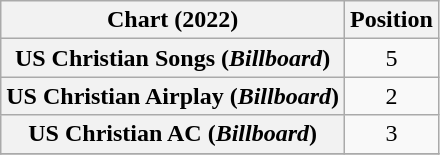<table class="wikitable plainrowheaders" style="text-align:center">
<tr>
<th scope="col">Chart (2022)</th>
<th scope="col">Position</th>
</tr>
<tr>
<th scope="row">US Christian Songs (<em>Billboard</em>)</th>
<td>5</td>
</tr>
<tr>
<th scope="row">US Christian Airplay (<em>Billboard</em>)</th>
<td>2</td>
</tr>
<tr>
<th scope="row">US Christian AC (<em>Billboard</em>)</th>
<td>3</td>
</tr>
<tr>
</tr>
</table>
